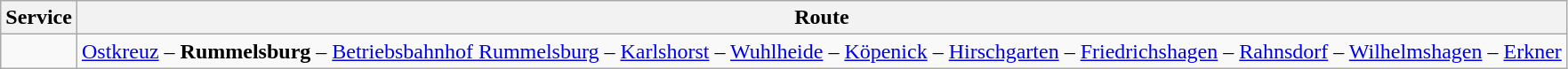<table class="wikitable vatop">
<tr>
<th>Service</th>
<th>Route</th>
</tr>
<tr>
<td></td>
<td><a href='#'>Ostkreuz</a> – <strong>Rummelsburg</strong> – <a href='#'>Betriebsbahnhof Rummelsburg</a> – <a href='#'>Karlshorst</a> – <a href='#'>Wuhlheide</a> – <a href='#'>Köpenick</a> – <a href='#'>Hirschgarten</a> – <a href='#'>Friedrichshagen</a> – <a href='#'>Rahnsdorf</a> – <a href='#'>Wilhelmshagen</a> – <a href='#'>Erkner</a></td>
</tr>
</table>
